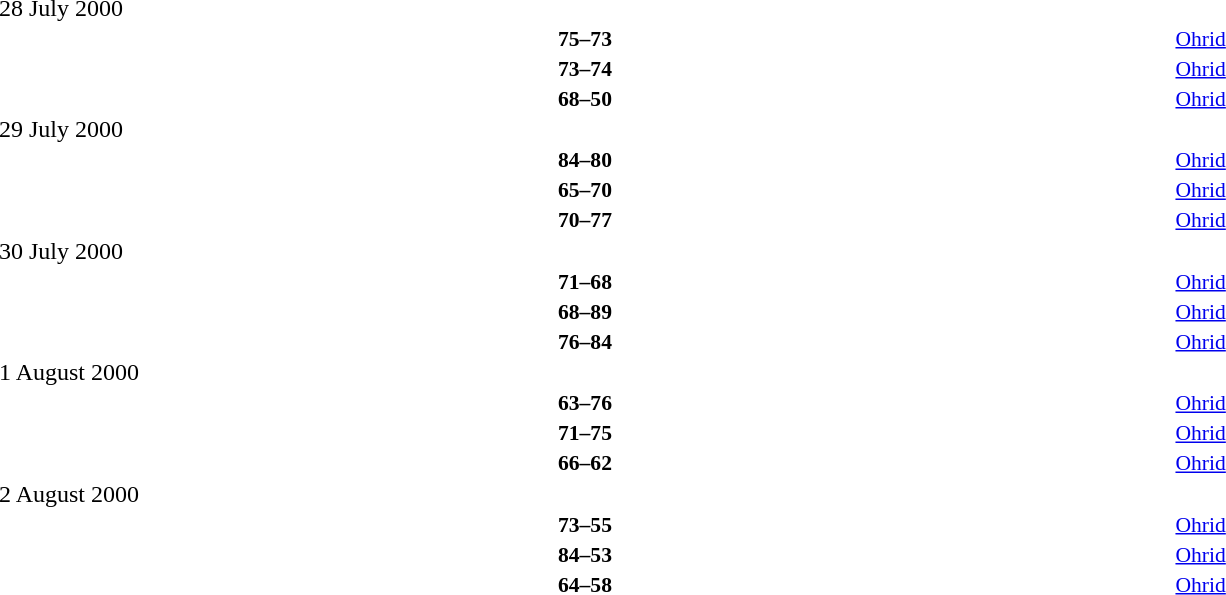<table style="width:100%;" cellspacing="1">
<tr>
<th width=25%></th>
<th width=3%></th>
<th width=6%></th>
<th width=3%></th>
<th width=25%></th>
</tr>
<tr>
<td>28 July 2000</td>
</tr>
<tr style=font-size:90%>
<td align=right><strong></strong></td>
<td></td>
<td align=center><strong>75–73</strong></td>
<td></td>
<td><strong></strong></td>
<td><a href='#'>Ohrid</a></td>
</tr>
<tr style=font-size:90%>
<td align=right><strong></strong></td>
<td></td>
<td align=center><strong>73–74</strong></td>
<td></td>
<td><strong></strong></td>
<td><a href='#'>Ohrid</a></td>
</tr>
<tr style=font-size:90%>
<td align=right><strong></strong></td>
<td></td>
<td align=center><strong>68–50</strong></td>
<td></td>
<td><strong></strong></td>
<td><a href='#'>Ohrid</a></td>
</tr>
<tr>
<td>29 July 2000</td>
</tr>
<tr style=font-size:90%>
<td align=right><strong></strong></td>
<td></td>
<td align=center><strong>84–80</strong></td>
<td></td>
<td><strong></strong></td>
<td><a href='#'>Ohrid</a></td>
</tr>
<tr style=font-size:90%>
<td align=right><strong></strong></td>
<td></td>
<td align=center><strong>65–70</strong></td>
<td></td>
<td><strong></strong></td>
<td><a href='#'>Ohrid</a></td>
</tr>
<tr style=font-size:90%>
<td align=right><strong></strong></td>
<td></td>
<td align=center><strong>70–77</strong></td>
<td></td>
<td><strong></strong></td>
<td><a href='#'>Ohrid</a></td>
</tr>
<tr>
<td>30 July 2000</td>
</tr>
<tr style=font-size:90%>
<td align=right><strong></strong></td>
<td></td>
<td align=center><strong>71–68</strong></td>
<td></td>
<td><strong></strong></td>
<td><a href='#'>Ohrid</a></td>
</tr>
<tr style=font-size:90%>
<td align=right><strong></strong></td>
<td></td>
<td align=center><strong>68–89</strong></td>
<td></td>
<td><strong></strong></td>
<td><a href='#'>Ohrid</a></td>
</tr>
<tr style=font-size:90%>
<td align=right><strong></strong></td>
<td></td>
<td align=center><strong>76–84</strong></td>
<td></td>
<td><strong></strong></td>
<td><a href='#'>Ohrid</a></td>
</tr>
<tr>
<td>1 August 2000</td>
</tr>
<tr style=font-size:90%>
<td align=right><strong></strong></td>
<td></td>
<td align=center><strong>63–76</strong></td>
<td></td>
<td><strong></strong></td>
<td><a href='#'>Ohrid</a></td>
</tr>
<tr style=font-size:90%>
<td align=right><strong></strong></td>
<td></td>
<td align=center><strong>71–75</strong></td>
<td></td>
<td><strong></strong></td>
<td><a href='#'>Ohrid</a></td>
</tr>
<tr style=font-size:90%>
<td align=right><strong></strong></td>
<td></td>
<td align=center><strong>66–62</strong></td>
<td></td>
<td><strong></strong></td>
<td><a href='#'>Ohrid</a></td>
</tr>
<tr>
<td>2 August 2000</td>
</tr>
<tr style=font-size:90%>
<td align=right><strong></strong></td>
<td></td>
<td align=center><strong>73–55</strong></td>
<td></td>
<td><strong></strong></td>
<td><a href='#'>Ohrid</a></td>
</tr>
<tr style=font-size:90%>
<td align=right><strong></strong></td>
<td></td>
<td align=center><strong>84–53</strong></td>
<td></td>
<td><strong></strong></td>
<td><a href='#'>Ohrid</a></td>
</tr>
<tr style=font-size:90%>
<td align=right><strong></strong></td>
<td></td>
<td align=center><strong>64–58</strong></td>
<td></td>
<td><strong></strong></td>
<td><a href='#'>Ohrid</a></td>
</tr>
</table>
